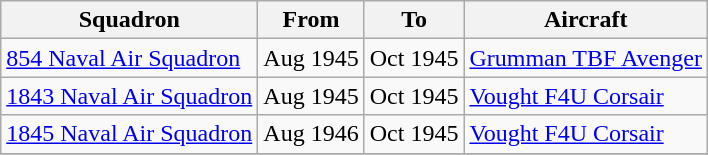<table class="wikitable">
<tr>
<th>Squadron</th>
<th>From</th>
<th>To</th>
<th>Aircraft</th>
</tr>
<tr>
<td><a href='#'>854 Naval Air Squadron</a></td>
<td>Aug 1945</td>
<td>Oct 1945</td>
<td><a href='#'>Grumman TBF Avenger</a></td>
</tr>
<tr>
<td><a href='#'>1843 Naval Air Squadron</a></td>
<td>Aug 1945</td>
<td>Oct 1945</td>
<td><a href='#'>Vought F4U Corsair</a></td>
</tr>
<tr>
<td><a href='#'>1845 Naval Air Squadron</a></td>
<td>Aug 1946</td>
<td>Oct 1945</td>
<td><a href='#'>Vought F4U Corsair</a></td>
</tr>
<tr>
</tr>
</table>
